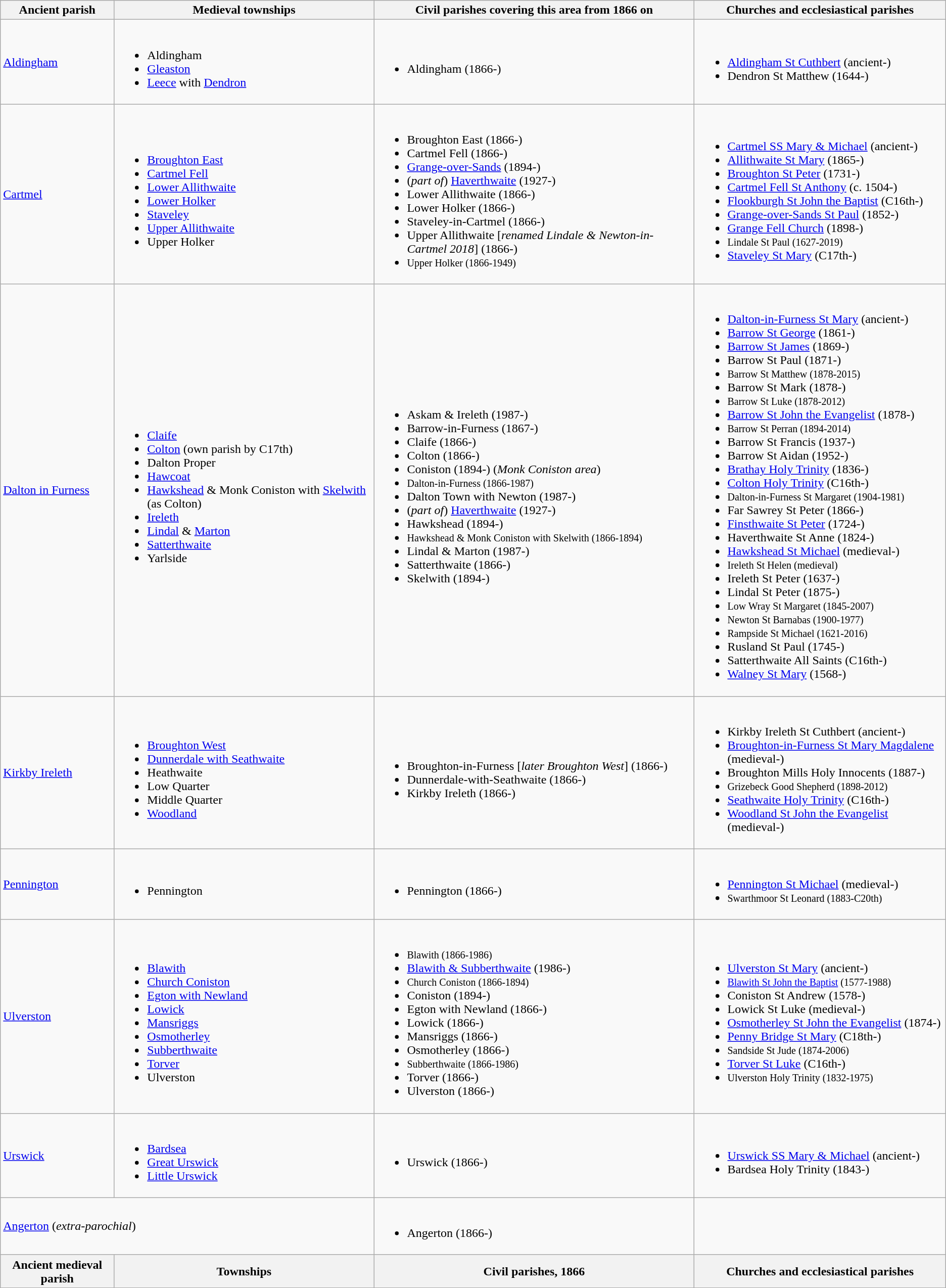<table class="wikitable">
<tr>
<th>Ancient parish</th>
<th>Medieval townships</th>
<th>Civil parishes covering this area from 1866 on</th>
<th>Churches and ecclesiastical parishes</th>
</tr>
<tr>
<td><a href='#'>Aldingham</a></td>
<td><br><ul><li>Aldingham</li><li><a href='#'>Gleaston</a></li><li><a href='#'>Leece</a> with <a href='#'>Dendron</a></li></ul></td>
<td><br><ul><li>Aldingham (1866-)</li></ul></td>
<td><br><ul><li><a href='#'>Aldingham St Cuthbert</a> (ancient-)</li><li>Dendron St Matthew (1644-)</li></ul></td>
</tr>
<tr>
<td><a href='#'>Cartmel</a></td>
<td><br><ul><li><a href='#'>Broughton East</a></li><li><a href='#'>Cartmel Fell</a></li><li><a href='#'>Lower Allithwaite</a></li><li><a href='#'>Lower Holker</a></li><li><a href='#'>Staveley</a></li><li><a href='#'>Upper Allithwaite</a></li><li>Upper Holker</li></ul></td>
<td><br><ul><li>Broughton East (1866-)</li><li>Cartmel Fell (1866-)</li><li><a href='#'>Grange-over-Sands</a> (1894-)</li><li>(<em>part of</em>) <a href='#'>Haverthwaite</a> (1927-)</li><li>Lower Allithwaite (1866-)</li><li>Lower Holker (1866-)</li><li>Staveley-in-Cartmel (1866-)</li><li>Upper Allithwaite [<em>renamed Lindale & Newton-in-Cartmel 2018</em>] (1866-)</li><li><small>Upper Holker (1866-1949)</small></li></ul></td>
<td><br><ul><li><a href='#'>Cartmel SS Mary & Michael</a> (ancient-)</li><li><a href='#'>Allithwaite St Mary</a> (1865-)</li><li><a href='#'>Broughton St Peter</a> (1731-)</li><li><a href='#'>Cartmel Fell St Anthony</a> (c. 1504-)</li><li><a href='#'>Flookburgh St John the Baptist</a> (C16th-)</li><li><a href='#'>Grange-over-Sands St Paul</a> (1852-)</li><li><a href='#'>Grange Fell Church</a> (1898-)</li><li><small>Lindale St Paul (1627-2019)</small></li><li><a href='#'>Staveley St Mary</a> (C17th-)</li></ul></td>
</tr>
<tr>
<td><a href='#'>Dalton in Furness</a></td>
<td><br><ul><li><a href='#'>Claife</a></li><li><a href='#'>Colton</a> (own parish by C17th)</li><li>Dalton Proper</li><li><a href='#'>Hawcoat</a></li><li><a href='#'>Hawkshead</a> & Monk Coniston with <a href='#'>Skelwith</a> (as Colton)</li><li><a href='#'>Ireleth</a></li><li><a href='#'>Lindal</a> & <a href='#'>Marton</a></li><li><a href='#'>Satterthwaite</a></li><li>Yarlside</li></ul></td>
<td><br><ul><li>Askam & Ireleth (1987-)</li><li>Barrow-in-Furness (1867-)</li><li>Claife (1866-)</li><li>Colton (1866-)</li><li>Coniston (1894-) (<em>Monk Coniston area</em>)</li><li><small>Dalton-in-Furness (1866-1987)</small></li><li>Dalton Town with Newton (1987-)</li><li>(<em>part of</em>) <a href='#'>Haverthwaite</a> (1927-)</li><li>Hawkshead (1894-)</li><li><small>Hawkshead & Monk Coniston with Skelwith (1866-1894)</small></li><li>Lindal & Marton (1987-)</li><li>Satterthwaite (1866-)</li><li>Skelwith (1894-)</li></ul></td>
<td><br><ul><li><a href='#'>Dalton-in-Furness St Mary</a> (ancient-)</li><li><a href='#'>Barrow St George</a> (1861-)</li><li><a href='#'>Barrow St James</a> (1869-)</li><li>Barrow St Paul (1871-)</li><li><small>Barrow St Matthew (1878-2015)</small></li><li>Barrow St Mark (1878-)</li><li><small>Barrow St Luke (1878-2012)</small></li><li><a href='#'>Barrow St John the Evangelist</a> (1878-)</li><li><small>Barrow St Perran (1894-2014)</small></li><li>Barrow St Francis (1937-)</li><li>Barrow St Aidan (1952-)</li><li><a href='#'>Brathay Holy Trinity</a> (1836-)</li><li><a href='#'>Colton Holy Trinity</a> (C16th-)</li><li><small>Dalton-in-Furness St Margaret (1904-1981)</small></li><li>Far Sawrey St Peter (1866-)</li><li><a href='#'>Finsthwaite St Peter</a> (1724-)</li><li>Haverthwaite St Anne (1824-)</li><li><a href='#'>Hawkshead St Michael</a> (medieval-)</li><li><small>Ireleth St Helen (medieval)</small></li><li>Ireleth St Peter (1637-)</li><li>Lindal St Peter (1875-)</li><li><small>Low Wray St Margaret (1845-2007)</small></li><li><small>Newton St Barnabas (1900-1977)</small></li><li><small>Rampside St Michael (1621-2016)</small></li><li>Rusland St Paul (1745-)</li><li>Satterthwaite All Saints (C16th-)</li><li><a href='#'>Walney St Mary</a> (1568-)</li></ul></td>
</tr>
<tr>
<td><a href='#'>Kirkby Ireleth</a></td>
<td><br><ul><li><a href='#'>Broughton West</a></li><li><a href='#'>Dunnerdale with Seathwaite</a></li><li>Heathwaite</li><li>Low Quarter</li><li>Middle Quarter</li><li><a href='#'>Woodland</a></li></ul></td>
<td><br><ul><li>Broughton-in-Furness [<em>later Broughton West</em>] (1866-)</li><li>Dunnerdale-with-Seathwaite (1866-)</li><li>Kirkby Ireleth (1866-)</li></ul></td>
<td><br><ul><li>Kirkby Ireleth St Cuthbert (ancient-)</li><li><a href='#'>Broughton-in-Furness St Mary Magdalene</a> (medieval-)</li><li>Broughton Mills Holy Innocents (1887-)</li><li><small>Grizebeck Good Shepherd (1898-2012)</small></li><li><a href='#'>Seathwaite Holy Trinity</a> (C16th-)</li><li><a href='#'>Woodland St John the Evangelist</a> (medieval-)</li></ul></td>
</tr>
<tr>
<td><a href='#'>Pennington</a></td>
<td><br><ul><li>Pennington</li></ul></td>
<td><br><ul><li>Pennington (1866-)</li></ul></td>
<td><br><ul><li><a href='#'>Pennington St Michael</a> (medieval-)</li><li><small>Swarthmoor St Leonard (1883-C20th)</small></li></ul></td>
</tr>
<tr>
<td><a href='#'>Ulverston</a></td>
<td><br><ul><li><a href='#'>Blawith</a></li><li><a href='#'>Church Coniston</a></li><li><a href='#'>Egton with Newland</a></li><li><a href='#'>Lowick</a></li><li><a href='#'>Mansriggs</a></li><li><a href='#'>Osmotherley</a></li><li><a href='#'>Subberthwaite</a></li><li><a href='#'>Torver</a></li><li>Ulverston</li></ul></td>
<td><br><ul><li><small>Blawith (1866-1986)</small></li><li><a href='#'>Blawith & Subberthwaite</a> (1986-)</li><li><small>Church Coniston (1866-1894)</small></li><li>Coniston (1894-)</li><li>Egton with Newland (1866-)</li><li>Lowick (1866-)</li><li>Mansriggs (1866-)</li><li>Osmotherley (1866-)</li><li><small>Subberthwaite (1866-1986)</small></li><li>Torver (1866-)</li><li>Ulverston (1866-)</li></ul></td>
<td><br><ul><li><a href='#'>Ulverston St Mary</a> (ancient-)</li><li><small><a href='#'>Blawith St John the Baptist</a> (1577-1988)</small></li><li>Coniston St Andrew (1578-)</li><li>Lowick St Luke (medieval-)</li><li><a href='#'>Osmotherley St John the Evangelist</a> (1874-)</li><li><a href='#'>Penny Bridge St Mary</a> (C18th-)</li><li><small>Sandside St Jude (1874-2006)</small></li><li><a href='#'>Torver St Luke</a> (C16th-)</li><li><small>Ulverston Holy Trinity (1832-1975)</small></li></ul></td>
</tr>
<tr>
<td><a href='#'>Urswick</a></td>
<td><br><ul><li><a href='#'>Bardsea</a></li><li><a href='#'>Great Urswick</a></li><li><a href='#'>Little Urswick</a></li></ul></td>
<td><br><ul><li>Urswick (1866-)</li></ul></td>
<td><br><ul><li><a href='#'>Urswick SS Mary & Michael</a> (ancient-)</li><li>Bardsea Holy Trinity (1843-)</li></ul></td>
</tr>
<tr>
<td colspan="2"><a href='#'>Angerton</a> (<em>extra-parochial</em>)</td>
<td><br><ul><li>Angerton (1866-)</li></ul></td>
<td></td>
</tr>
<tr>
<th>Ancient medieval parish</th>
<th>Townships</th>
<th>Civil parishes, 1866</th>
<th>Churches and ecclesiastical parishes</th>
</tr>
</table>
